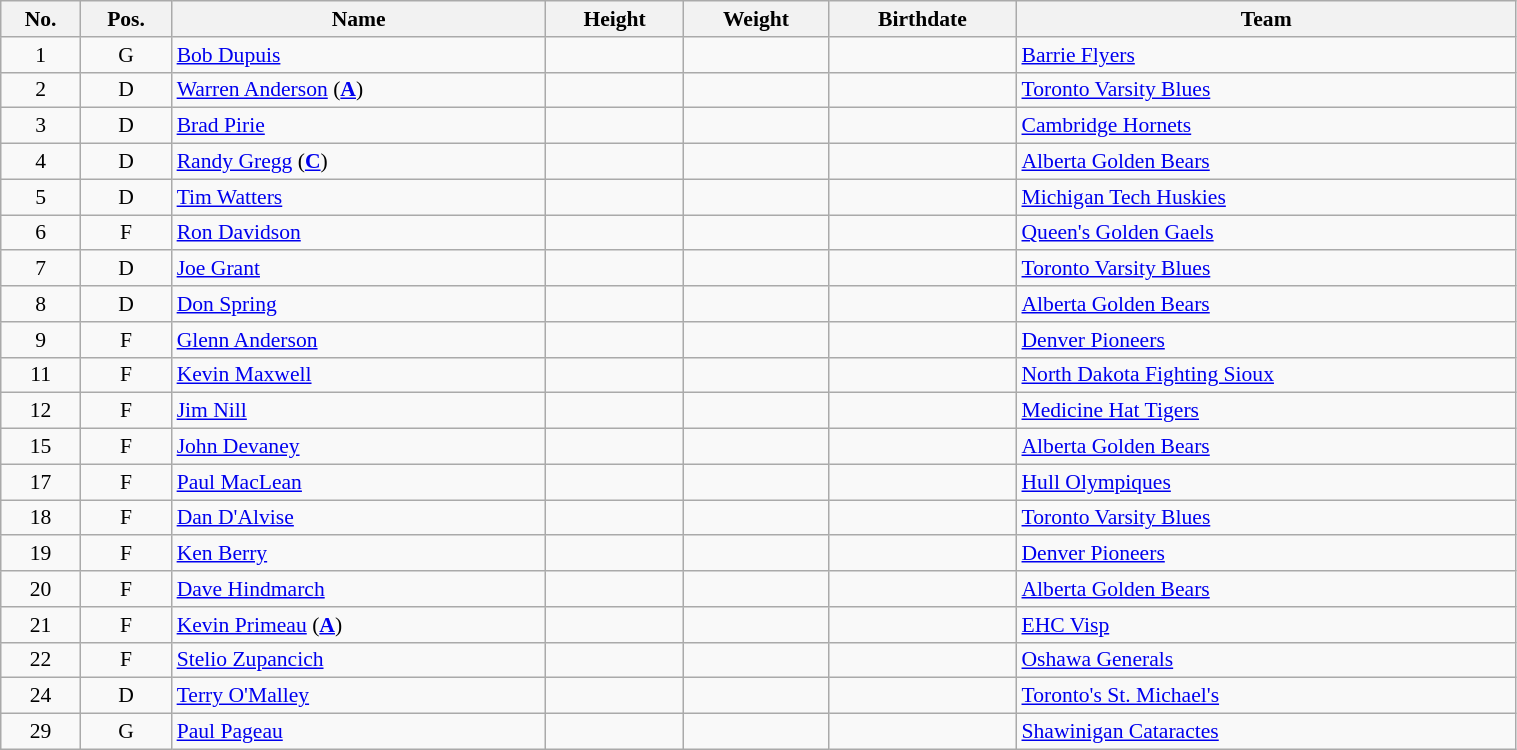<table class="wikitable sortable" width="80%" style="font-size: 90%; text-align: center;">
<tr>
<th>No.</th>
<th>Pos.</th>
<th>Name</th>
<th>Height</th>
<th>Weight</th>
<th>Birthdate</th>
<th>Team</th>
</tr>
<tr>
<td>1</td>
<td>G</td>
<td style="text-align:left;"><a href='#'>Bob Dupuis</a></td>
<td></td>
<td></td>
<td style="text-align:right;"></td>
<td style="text-align:left;"> <a href='#'>Barrie Flyers</a></td>
</tr>
<tr>
<td>2</td>
<td>D</td>
<td style="text-align:left;"><a href='#'>Warren Anderson</a> (<strong><a href='#'>A</a></strong>)</td>
<td></td>
<td></td>
<td style="text-align:right;"></td>
<td style="text-align:left;"> <a href='#'>Toronto Varsity Blues</a></td>
</tr>
<tr>
<td>3</td>
<td>D</td>
<td style="text-align:left;"><a href='#'>Brad Pirie</a></td>
<td></td>
<td></td>
<td style="text-align:right;"></td>
<td style="text-align:left;"> <a href='#'>Cambridge Hornets</a></td>
</tr>
<tr>
<td>4</td>
<td>D</td>
<td style="text-align:left;"><a href='#'>Randy Gregg</a> (<strong><a href='#'>C</a></strong>)</td>
<td></td>
<td></td>
<td style="text-align:right;"></td>
<td style="text-align:left;"> <a href='#'>Alberta Golden Bears</a></td>
</tr>
<tr>
<td>5</td>
<td>D</td>
<td style="text-align:left;"><a href='#'>Tim Watters</a></td>
<td></td>
<td></td>
<td style="text-align:right;"></td>
<td style="text-align:left;"> <a href='#'>Michigan Tech Huskies</a></td>
</tr>
<tr>
<td>6</td>
<td>F</td>
<td style="text-align:left;"><a href='#'>Ron Davidson</a></td>
<td></td>
<td></td>
<td style="text-align:right;"></td>
<td style="text-align:left;"> <a href='#'>Queen's Golden Gaels</a></td>
</tr>
<tr>
<td>7</td>
<td>D</td>
<td style="text-align:left;"><a href='#'>Joe Grant</a></td>
<td></td>
<td></td>
<td style="text-align:right;"></td>
<td style="text-align:left;"> <a href='#'>Toronto Varsity Blues</a></td>
</tr>
<tr>
<td>8</td>
<td>D</td>
<td style="text-align:left;"><a href='#'>Don Spring</a></td>
<td></td>
<td></td>
<td style="text-align:right;"></td>
<td style="text-align:left;"> <a href='#'>Alberta Golden Bears</a></td>
</tr>
<tr>
<td>9</td>
<td>F</td>
<td style="text-align:left;"><a href='#'>Glenn Anderson</a></td>
<td></td>
<td></td>
<td style="text-align:right;"></td>
<td style="text-align:left;"> <a href='#'>Denver Pioneers</a></td>
</tr>
<tr>
<td>11</td>
<td>F</td>
<td style="text-align:left;"><a href='#'>Kevin Maxwell</a></td>
<td></td>
<td></td>
<td style="text-align:right;"></td>
<td style="text-align:left;"> <a href='#'>North Dakota Fighting Sioux</a></td>
</tr>
<tr>
<td>12</td>
<td>F</td>
<td style="text-align:left;"><a href='#'>Jim Nill</a></td>
<td></td>
<td></td>
<td style="text-align:right;"></td>
<td style="text-align:left;"> <a href='#'>Medicine Hat Tigers</a></td>
</tr>
<tr>
<td>15</td>
<td>F</td>
<td style="text-align:left;"><a href='#'>John Devaney</a></td>
<td></td>
<td></td>
<td style="text-align:right;"></td>
<td style="text-align:left;"> <a href='#'>Alberta Golden Bears</a></td>
</tr>
<tr>
<td>17</td>
<td>F</td>
<td style="text-align:left;"><a href='#'>Paul MacLean</a></td>
<td></td>
<td></td>
<td style="text-align:right;"></td>
<td style="text-align:left;"> <a href='#'>Hull Olympiques</a></td>
</tr>
<tr>
<td>18</td>
<td>F</td>
<td style="text-align:left;"><a href='#'>Dan D'Alvise</a></td>
<td></td>
<td></td>
<td style="text-align:right;"></td>
<td style="text-align:left;"> <a href='#'>Toronto Varsity Blues</a></td>
</tr>
<tr>
<td>19</td>
<td>F</td>
<td style="text-align:left;"><a href='#'>Ken Berry</a></td>
<td></td>
<td></td>
<td style="text-align:right;"></td>
<td style="text-align:left;"> <a href='#'>Denver Pioneers</a></td>
</tr>
<tr>
<td>20</td>
<td>F</td>
<td style="text-align:left;"><a href='#'>Dave Hindmarch</a></td>
<td></td>
<td></td>
<td style="text-align:right;"></td>
<td style="text-align:left;"> <a href='#'>Alberta Golden Bears</a></td>
</tr>
<tr>
<td>21</td>
<td>F</td>
<td style="text-align:left;"><a href='#'>Kevin Primeau</a> (<strong><a href='#'>A</a></strong>)</td>
<td></td>
<td></td>
<td style="text-align:right;"></td>
<td style="text-align:left;"> <a href='#'>EHC Visp</a></td>
</tr>
<tr>
<td>22</td>
<td>F</td>
<td style="text-align:left;"><a href='#'>Stelio Zupancich</a></td>
<td></td>
<td></td>
<td style="text-align:right;"></td>
<td style="text-align:left;"> <a href='#'>Oshawa Generals</a></td>
</tr>
<tr>
<td>24</td>
<td>D</td>
<td style="text-align:left;"><a href='#'>Terry O'Malley</a></td>
<td></td>
<td></td>
<td style="text-align:right;"></td>
<td style="text-align:left;"> <a href='#'>Toronto's St. Michael's</a></td>
</tr>
<tr>
<td>29</td>
<td>G</td>
<td style="text-align:left;"><a href='#'>Paul Pageau</a></td>
<td></td>
<td></td>
<td style="text-align:right;"></td>
<td style="text-align:left;"> <a href='#'>Shawinigan Cataractes</a></td>
</tr>
</table>
